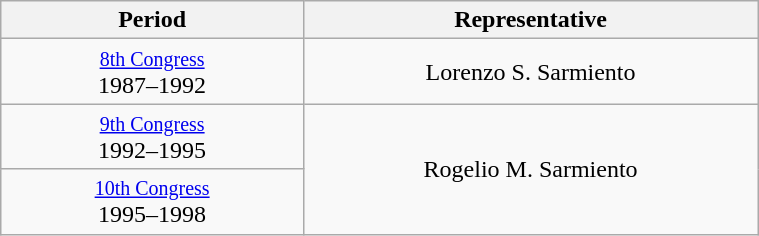<table class="wikitable" style="text-align:center; width:40%;">
<tr>
<th width="40%">Period</th>
<th>Representative</th>
</tr>
<tr>
<td><small><a href='#'>8th Congress</a></small><br>1987–1992</td>
<td>Lorenzo S. Sarmiento</td>
</tr>
<tr>
<td><small><a href='#'>9th Congress</a></small><br>1992–1995</td>
<td rowspan="2">Rogelio M. Sarmiento</td>
</tr>
<tr>
<td><small><a href='#'>10th Congress</a></small><br>1995–1998</td>
</tr>
</table>
